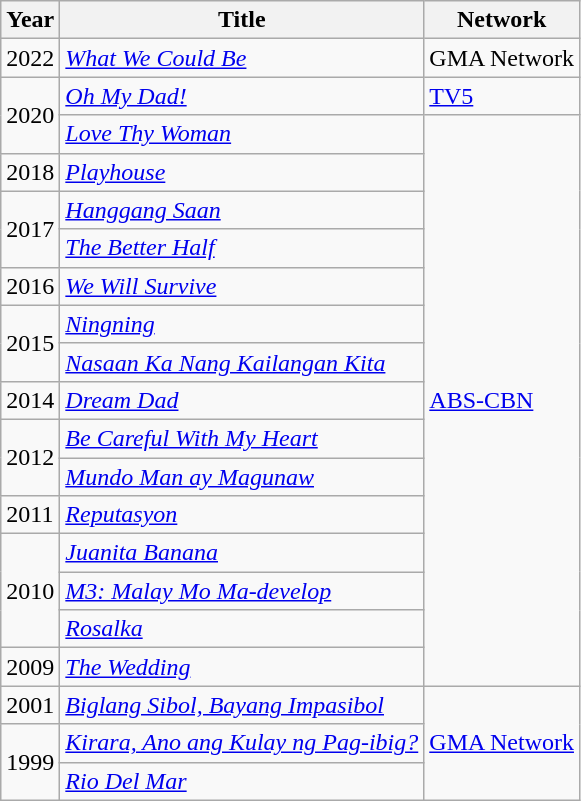<table class="wikitable sortable">
<tr>
<th>Year</th>
<th>Title</th>
<th>Network</th>
</tr>
<tr>
<td>2022</td>
<td><em><a href='#'>What We Could Be</a></em></td>
<td>GMA Network</td>
</tr>
<tr>
<td rowspan="2">2020</td>
<td><em><a href='#'>Oh My Dad!</a></em></td>
<td><a href='#'>TV5</a></td>
</tr>
<tr>
<td><em><a href='#'>Love Thy Woman</a></em></td>
<td rowspan="15"><a href='#'>ABS-CBN</a></td>
</tr>
<tr>
<td>2018</td>
<td><em><a href='#'>Playhouse</a></em></td>
</tr>
<tr>
<td rowspan="2">2017</td>
<td><em><a href='#'>Hanggang Saan</a></em></td>
</tr>
<tr>
<td><em><a href='#'>The Better Half</a></em></td>
</tr>
<tr>
<td>2016</td>
<td><em><a href='#'>We Will Survive</a></em></td>
</tr>
<tr>
<td rowspan="2">2015</td>
<td><em><a href='#'>Ningning</a></em></td>
</tr>
<tr>
<td><em><a href='#'>Nasaan Ka Nang Kailangan Kita</a></em></td>
</tr>
<tr>
<td>2014</td>
<td><em><a href='#'>Dream Dad</a></em></td>
</tr>
<tr>
<td rowspan="2">2012</td>
<td><em><a href='#'>Be Careful With My Heart</a></em></td>
</tr>
<tr>
<td><em><a href='#'>Mundo Man ay Magunaw</a></em></td>
</tr>
<tr>
<td>2011</td>
<td><em><a href='#'>Reputasyon</a></em></td>
</tr>
<tr>
<td rowspan="3">2010</td>
<td><em><a href='#'>Juanita Banana</a></em></td>
</tr>
<tr>
<td><em><a href='#'>M3: Malay Mo Ma-develop</a></em></td>
</tr>
<tr>
<td><em><a href='#'>Rosalka</a></em></td>
</tr>
<tr>
<td>2009</td>
<td><em><a href='#'>The Wedding</a></em></td>
</tr>
<tr>
<td>2001</td>
<td><em><a href='#'>Biglang Sibol, Bayang Impasibol</a></em></td>
<td rowspan="3"><a href='#'>GMA Network</a></td>
</tr>
<tr>
<td rowspan="2">1999</td>
<td><em><a href='#'>Kirara, Ano ang Kulay ng Pag-ibig?</a></em></td>
</tr>
<tr>
<td><em><a href='#'>Rio Del Mar</a></em></td>
</tr>
</table>
